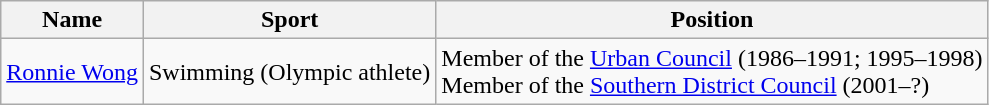<table class="wikitable sortable">
<tr>
<th>Name</th>
<th>Sport</th>
<th>Position</th>
</tr>
<tr>
<td data-sort-value="Wong,Ronnie"><a href='#'>Ronnie Wong</a></td>
<td>Swimming (Olympic athlete)</td>
<td>Member of the <a href='#'>Urban Council</a> (1986–1991; 1995–1998)<br>Member of the <a href='#'>Southern District Council</a> (2001–?)</td>
</tr>
</table>
